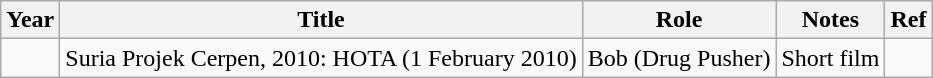<table class="wikitable">
<tr>
<th>Year</th>
<th>Title</th>
<th>Role</th>
<th>Notes</th>
<th>Ref</th>
</tr>
<tr>
<td></td>
<td>Suria Projek Cerpen, 2010: HOTA (1 February 2010)</td>
<td>Bob (Drug Pusher)</td>
<td>Short film</td>
<td></td>
</tr>
</table>
